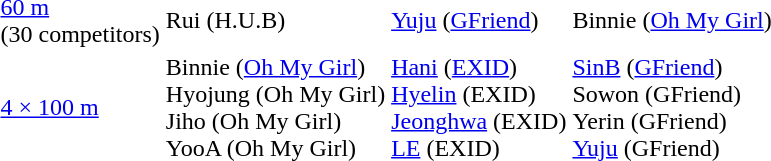<table>
<tr>
<td><a href='#'>60 m</a><br>(30 competitors)</td>
<td>Rui (H.U.B)</td>
<td><a href='#'>Yuju</a> (<a href='#'>GFriend</a>)</td>
<td>Binnie (<a href='#'>Oh My Girl</a>)</td>
</tr>
<tr>
<td><a href='#'>4 × 100 m</a></td>
<td>Binnie (<a href='#'>Oh My Girl</a>)<br>Hyojung (Oh My Girl)<br>Jiho (Oh My Girl)<br>YooA (Oh My Girl)</td>
<td><a href='#'>Hani</a> (<a href='#'>EXID</a>)<br><a href='#'>Hyelin</a> (EXID)<br><a href='#'>Jeonghwa</a> (EXID)<br><a href='#'>LE</a> (EXID)</td>
<td><a href='#'>SinB</a> (<a href='#'>GFriend</a>)<br>Sowon (GFriend)<br>Yerin (GFriend)<br><a href='#'>Yuju</a> (GFriend)</td>
</tr>
</table>
